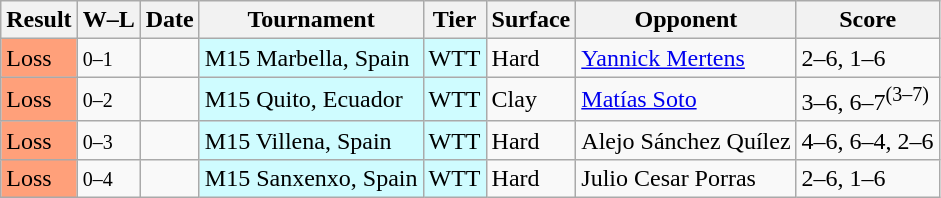<table class="sortable wikitable">
<tr>
<th>Result</th>
<th class="unsortable">W–L</th>
<th>Date</th>
<th>Tournament</th>
<th>Tier</th>
<th>Surface</th>
<th>Opponent</th>
<th class="unsortable">Score</th>
</tr>
<tr>
<td bgcolor=ffa07a>Loss</td>
<td><small>0–1</small></td>
<td></td>
<td style="background:#cffcff;">M15 Marbella, Spain</td>
<td style="background:#cffcff;">WTT</td>
<td>Hard</td>
<td> <a href='#'>Yannick Mertens</a></td>
<td>2–6, 1–6</td>
</tr>
<tr>
<td bgcolor=ffa07a>Loss</td>
<td><small>0–2</small></td>
<td></td>
<td style="background:#cffcff;">M15 Quito, Ecuador</td>
<td style="background:#cffcff;">WTT</td>
<td>Clay</td>
<td> <a href='#'>Matías Soto</a></td>
<td>3–6, 6–7<sup>(3–7)</sup></td>
</tr>
<tr>
<td bgcolor=ffa07a>Loss</td>
<td><small>0–3</small></td>
<td></td>
<td style="background:#cffcff;">M15 Villena, Spain</td>
<td style="background:#cffcff;">WTT</td>
<td>Hard</td>
<td> Alejo Sánchez Quílez</td>
<td>4–6, 6–4, 2–6</td>
</tr>
<tr>
<td bgcolor=ffa07a>Loss</td>
<td><small>0–4</small></td>
<td></td>
<td style="background:#cffcff;">M15 Sanxenxo, Spain</td>
<td style="background:#cffcff;">WTT</td>
<td>Hard</td>
<td> Julio Cesar Porras</td>
<td>2–6, 1–6</td>
</tr>
</table>
